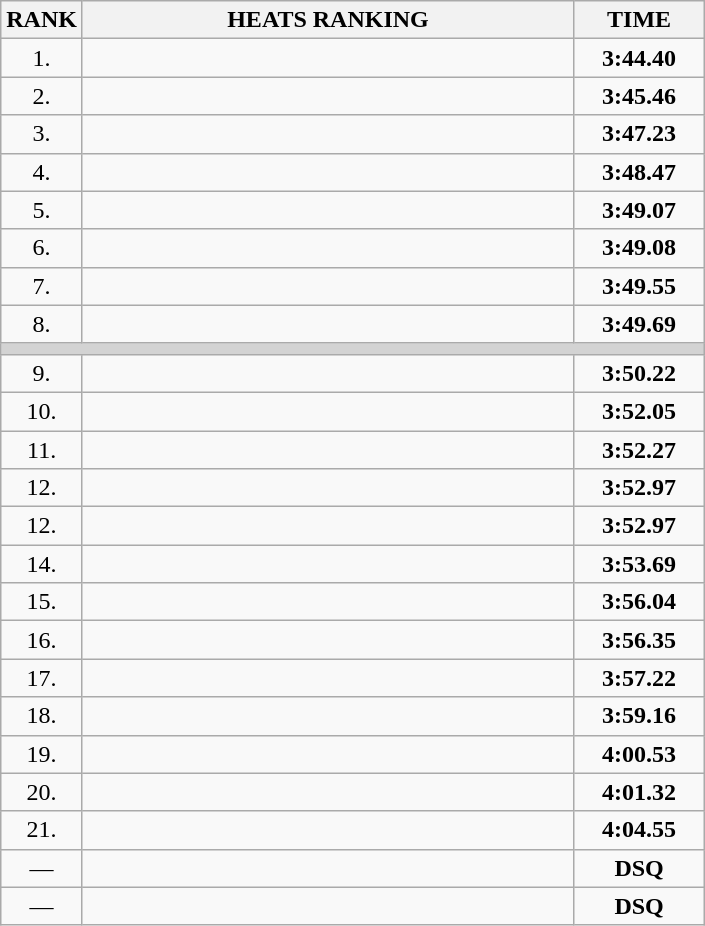<table class="wikitable">
<tr>
<th>RANK</th>
<th style="width: 20em">HEATS RANKING</th>
<th style="width: 5em">TIME</th>
</tr>
<tr>
<td align="center">1.</td>
<td></td>
<td align="center"><strong>3:44.40</strong></td>
</tr>
<tr>
<td align="center">2.</td>
<td></td>
<td align="center"><strong>3:45.46</strong></td>
</tr>
<tr>
<td align="center">3.</td>
<td></td>
<td align="center"><strong>3:47.23</strong></td>
</tr>
<tr>
<td align="center">4.</td>
<td></td>
<td align="center"><strong>3:48.47</strong></td>
</tr>
<tr>
<td align="center">5.</td>
<td></td>
<td align="center"><strong>3:49.07</strong></td>
</tr>
<tr>
<td align="center">6.</td>
<td></td>
<td align="center"><strong>3:49.08</strong></td>
</tr>
<tr>
<td align="center">7.</td>
<td></td>
<td align="center"><strong>3:49.55</strong></td>
</tr>
<tr>
<td align="center">8.</td>
<td></td>
<td align="center"><strong>3:49.69</strong></td>
</tr>
<tr>
<td colspan=3 bgcolor=lightgray></td>
</tr>
<tr>
<td align="center">9.</td>
<td></td>
<td align="center"><strong>3:50.22 </strong></td>
</tr>
<tr>
<td align="center">10.</td>
<td></td>
<td align="center"><strong>3:52.05 </strong></td>
</tr>
<tr>
<td align="center">11.</td>
<td></td>
<td align="center"><strong>3:52.27 </strong></td>
</tr>
<tr>
<td align="center">12.</td>
<td></td>
<td align="center"><strong>3:52.97</strong></td>
</tr>
<tr>
<td align="center">12.</td>
<td></td>
<td align="center"><strong>3:52.97</strong></td>
</tr>
<tr>
<td align="center">14.</td>
<td></td>
<td align="center"><strong>3:53.69</strong></td>
</tr>
<tr>
<td align="center">15.</td>
<td></td>
<td align="center"><strong>3:56.04</strong></td>
</tr>
<tr>
<td align="center">16.</td>
<td></td>
<td align="center"><strong>3:56.35</strong></td>
</tr>
<tr>
<td align="center">17.</td>
<td></td>
<td align="center"><strong>3:57.22</strong></td>
</tr>
<tr>
<td align="center">18.</td>
<td></td>
<td align="center"><strong>3:59.16</strong></td>
</tr>
<tr>
<td align="center">19.</td>
<td></td>
<td align="center"><strong>4:00.53 </strong></td>
</tr>
<tr>
<td align="center">20.</td>
<td></td>
<td align="center"><strong>4:01.32 </strong></td>
</tr>
<tr>
<td align="center">21.</td>
<td></td>
<td align="center"><strong>4:04.55 </strong></td>
</tr>
<tr>
<td align="center">—</td>
<td></td>
<td align="center"><strong>DSQ </strong></td>
</tr>
<tr>
<td align="center">—</td>
<td></td>
<td align="center"><strong>DSQ </strong></td>
</tr>
</table>
